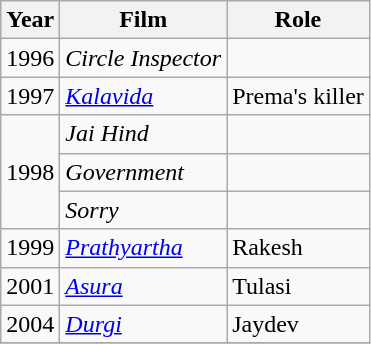<table class="wikitable sortable">
<tr>
<th>Year</th>
<th>Film</th>
<th>Role</th>
</tr>
<tr>
<td>1996</td>
<td><em>Circle Inspector</em></td>
<td></td>
</tr>
<tr>
<td>1997</td>
<td><em><a href='#'>Kalavida</a></em></td>
<td>Prema's killer</td>
</tr>
<tr>
<td rowspan="3">1998</td>
<td><em>Jai Hind</em></td>
<td></td>
</tr>
<tr>
<td><em>Government</em></td>
<td></td>
</tr>
<tr>
<td><em>Sorry</em></td>
<td></td>
</tr>
<tr>
<td>1999</td>
<td><em><a href='#'>Prathyartha</a></em></td>
<td>Rakesh</td>
</tr>
<tr>
<td>2001</td>
<td><em><a href='#'>Asura</a></em></td>
<td>Tulasi</td>
</tr>
<tr>
<td>2004</td>
<td><em><a href='#'>Durgi</a></em></td>
<td>Jaydev</td>
</tr>
<tr>
</tr>
</table>
